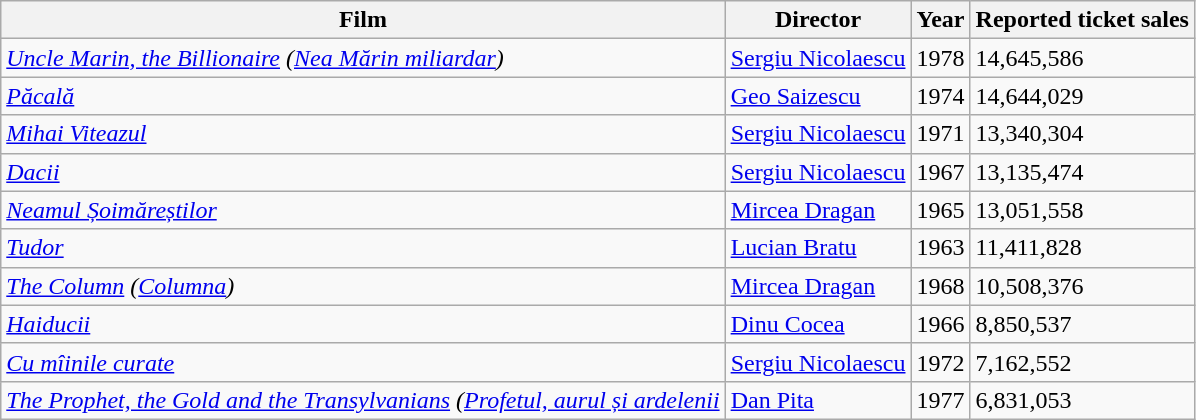<table class="wikitable sortable col2center col3right">
<tr>
<th>Film</th>
<th>Director</th>
<th>Year</th>
<th>Reported ticket sales<br></th>
</tr>
<tr>
<td><em><a href='#'>Uncle Marin, the Billionaire</a> (<a href='#'>Nea Mărin miliardar</a>)</em></td>
<td><a href='#'>Sergiu Nicolaescu</a></td>
<td>1978</td>
<td>14,645,586</td>
</tr>
<tr>
<td><em><a href='#'>Păcală</a></em></td>
<td><a href='#'>Geo Saizescu</a></td>
<td>1974</td>
<td>14,644,029</td>
</tr>
<tr>
<td><em><a href='#'>Mihai Viteazul</a></em></td>
<td><a href='#'>Sergiu Nicolaescu</a></td>
<td>1971</td>
<td>13,340,304</td>
</tr>
<tr>
<td><em><a href='#'>Dacii</a></em></td>
<td><a href='#'>Sergiu Nicolaescu</a></td>
<td>1967</td>
<td>13,135,474</td>
</tr>
<tr>
<td><em><a href='#'>Neamul Șoimăreștilor</a></em></td>
<td><a href='#'>Mircea Dragan</a></td>
<td>1965</td>
<td>13,051,558</td>
</tr>
<tr>
<td><em><a href='#'>Tudor</a></em></td>
<td><a href='#'>Lucian Bratu</a></td>
<td>1963</td>
<td>11,411,828</td>
</tr>
<tr>
<td><em><a href='#'>The Column</a> (<a href='#'>Columna</a>)</em></td>
<td><a href='#'>Mircea Dragan</a></td>
<td>1968</td>
<td>10,508,376</td>
</tr>
<tr>
<td><em><a href='#'>Haiducii</a></em></td>
<td><a href='#'>Dinu Cocea</a></td>
<td>1966</td>
<td>8,850,537</td>
</tr>
<tr>
<td><em><a href='#'>Cu mîinile curate</a></em></td>
<td><a href='#'>Sergiu Nicolaescu</a></td>
<td>1972</td>
<td>7,162,552</td>
</tr>
<tr>
<td><em><a href='#'>The Prophet, the Gold and the Transylvanians</a> (<a href='#'>Profetul, aurul și ardelenii</a></em></td>
<td><a href='#'>Dan Pita</a></td>
<td>1977</td>
<td>6,831,053<br></td>
</tr>
</table>
